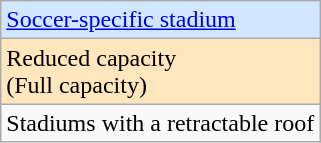<table class=wikitable>
<tr>
<td bgcolor="#d0e7ff"><a href='#'>Soccer-specific stadium</a></td>
</tr>
<tr>
<td bgcolor="#ffe6bd">Reduced capacity<br>(Full capacity)</td>
</tr>
<tr>
<td> Stadiums with a retractable roof</td>
</tr>
</table>
